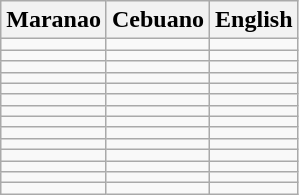<table class="wikitable">
<tr>
<th>Maranao</th>
<th>Cebuano</th>
<th>English</th>
</tr>
<tr>
<td>  </td>
<td>  </td>
<td>  </td>
</tr>
<tr>
<td>  </td>
<td>  </td>
<td>  </td>
</tr>
<tr>
<td>  </td>
<td>  </td>
<td>  </td>
</tr>
<tr>
<td>  </td>
<td>  </td>
<td>  </td>
</tr>
<tr>
<td>  </td>
<td>  </td>
<td>  </td>
</tr>
<tr>
<td>  </td>
<td>  </td>
<td>  </td>
</tr>
<tr>
<td>  </td>
<td>  </td>
<td>  </td>
</tr>
<tr>
<td>  </td>
<td>  </td>
<td>  </td>
</tr>
<tr>
<td>  </td>
<td>  </td>
<td>  </td>
</tr>
<tr>
<td>  </td>
<td>  </td>
<td>  </td>
</tr>
<tr>
<td>  </td>
<td>  </td>
<td>  </td>
</tr>
<tr>
<td>  </td>
<td>  </td>
<td>  </td>
</tr>
<tr>
<td>  </td>
<td>  </td>
<td>  </td>
</tr>
<tr>
<td>  </td>
<td>  </td>
<td>  </td>
</tr>
</table>
